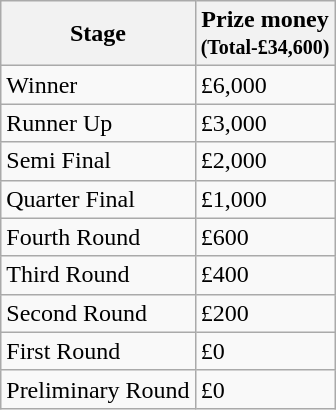<table class="wikitable">
<tr>
<th>Stage</th>
<th>Prize money<br><small>(Total-£34,600)</small></th>
</tr>
<tr>
<td>Winner</td>
<td>£6,000</td>
</tr>
<tr>
<td>Runner Up</td>
<td>£3,000</td>
</tr>
<tr>
<td>Semi Final</td>
<td>£2,000</td>
</tr>
<tr>
<td>Quarter Final</td>
<td>£1,000</td>
</tr>
<tr>
<td>Fourth Round</td>
<td>£600</td>
</tr>
<tr>
<td>Third Round</td>
<td>£400</td>
</tr>
<tr>
<td>Second Round</td>
<td>£200</td>
</tr>
<tr>
<td>First Round</td>
<td>£0</td>
</tr>
<tr>
<td>Preliminary Round</td>
<td>£0</td>
</tr>
</table>
